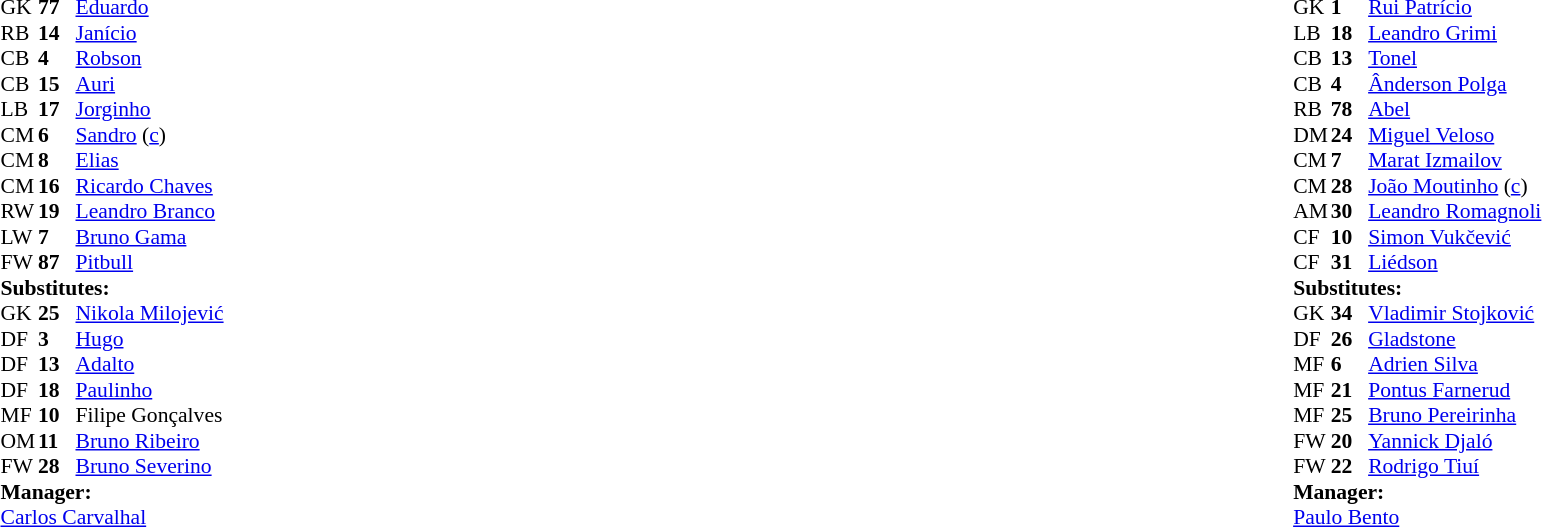<table width="100%">
<tr>
<td valign="top" width="50%"><br><table style="font-size: 90%" cellspacing="0" cellpadding="0">
<tr>
<td colspan="4"></td>
</tr>
<tr>
<th width=25></th>
<th width=25></th>
</tr>
<tr>
<td>GK</td>
<td><strong>77</strong></td>
<td> <a href='#'>Eduardo</a></td>
</tr>
<tr>
<td>RB</td>
<td><strong>14</strong></td>
<td> <a href='#'>Janício</a></td>
</tr>
<tr>
<td>CB</td>
<td><strong>4</strong></td>
<td> <a href='#'>Robson</a></td>
</tr>
<tr>
<td>CB</td>
<td><strong>15</strong></td>
<td> <a href='#'>Auri</a></td>
</tr>
<tr>
<td>LB</td>
<td><strong>17</strong></td>
<td> <a href='#'>Jorginho</a></td>
</tr>
<tr>
<td>CM</td>
<td><strong>6</strong></td>
<td> <a href='#'>Sandro</a> (<a href='#'>c</a>)</td>
<td></td>
</tr>
<tr>
<td>CM</td>
<td><strong>8</strong></td>
<td> <a href='#'>Elias</a></td>
</tr>
<tr>
<td>CM</td>
<td><strong>16</strong></td>
<td> <a href='#'>Ricardo Chaves</a></td>
</tr>
<tr>
<td>RW</td>
<td><strong>19</strong></td>
<td> <a href='#'>Leandro Branco</a></td>
<td></td>
<td></td>
</tr>
<tr>
<td>LW</td>
<td><strong>7</strong></td>
<td> <a href='#'>Bruno Gama</a></td>
<td></td>
<td></td>
</tr>
<tr>
<td>FW</td>
<td><strong>87</strong></td>
<td> <a href='#'>Pitbull</a></td>
</tr>
<tr>
<td colspan=3><strong>Substitutes:</strong></td>
</tr>
<tr>
<td>GK</td>
<td><strong>25</strong></td>
<td> <a href='#'>Nikola Milojević</a></td>
</tr>
<tr>
<td>DF</td>
<td><strong>3</strong></td>
<td> <a href='#'>Hugo</a></td>
</tr>
<tr>
<td>DF</td>
<td><strong>13</strong></td>
<td> <a href='#'>Adalto</a></td>
</tr>
<tr>
<td>DF</td>
<td><strong>18</strong></td>
<td> <a href='#'>Paulinho</a></td>
<td></td>
<td></td>
</tr>
<tr>
<td>MF</td>
<td><strong>10</strong></td>
<td> Filipe Gonçalves</td>
<td></td>
<td></td>
</tr>
<tr>
<td>OM</td>
<td><strong>11</strong></td>
<td> <a href='#'>Bruno Ribeiro</a></td>
</tr>
<tr>
<td>FW</td>
<td><strong>28</strong></td>
<td> <a href='#'>Bruno Severino</a></td>
<td></td>
<td></td>
</tr>
<tr>
<td colspan=3><strong>Manager:</strong></td>
</tr>
<tr>
<td colspan=4> <a href='#'>Carlos Carvalhal</a></td>
</tr>
</table>
</td>
<td valign="top" width="50%"><br><table style="font-size: 90%" cellspacing="0" cellpadding="0" align=center>
<tr>
<td colspan="4"></td>
</tr>
<tr>
<th width=25></th>
<th width=25></th>
</tr>
<tr>
<td>GK</td>
<td><strong>1</strong></td>
<td> <a href='#'>Rui Patrício</a></td>
</tr>
<tr>
<td>LB</td>
<td><strong>18</strong></td>
<td> <a href='#'>Leandro Grimi</a></td>
</tr>
<tr>
<td>CB</td>
<td><strong>13</strong></td>
<td> <a href='#'>Tonel</a></td>
</tr>
<tr>
<td>CB</td>
<td><strong>4</strong></td>
<td> <a href='#'>Ânderson Polga</a></td>
<td></td>
</tr>
<tr>
<td>RB</td>
<td><strong>78</strong></td>
<td> <a href='#'>Abel</a></td>
<td></td>
<td></td>
</tr>
<tr>
<td>DM</td>
<td><strong>24</strong></td>
<td> <a href='#'>Miguel Veloso</a></td>
<td></td>
<td></td>
</tr>
<tr>
<td>CM</td>
<td><strong>7</strong></td>
<td> <a href='#'>Marat Izmailov</a></td>
</tr>
<tr>
<td>CM</td>
<td><strong>28</strong></td>
<td> <a href='#'>João Moutinho</a> (<a href='#'>c</a>)</td>
</tr>
<tr>
<td>AM</td>
<td><strong>30</strong></td>
<td> <a href='#'>Leandro Romagnoli</a></td>
</tr>
<tr>
<td>CF</td>
<td><strong>10</strong></td>
<td> <a href='#'>Simon Vukčević</a></td>
</tr>
<tr>
<td>CF</td>
<td><strong>31</strong></td>
<td> <a href='#'>Liédson</a></td>
</tr>
<tr>
<td colspan=3><strong>Substitutes:</strong></td>
</tr>
<tr>
<td>GK</td>
<td><strong>34</strong></td>
<td> <a href='#'>Vladimir Stojković</a></td>
</tr>
<tr>
<td>DF</td>
<td><strong>26</strong></td>
<td> <a href='#'>Gladstone</a></td>
</tr>
<tr>
<td>MF</td>
<td><strong>6</strong></td>
<td> <a href='#'>Adrien Silva</a></td>
<td></td>
<td></td>
</tr>
<tr>
<td>MF</td>
<td><strong>21</strong></td>
<td> <a href='#'>Pontus Farnerud</a></td>
</tr>
<tr>
<td>MF</td>
<td><strong>25</strong></td>
<td> <a href='#'>Bruno Pereirinha</a></td>
<td></td>
<td></td>
</tr>
<tr>
<td>FW</td>
<td><strong>20</strong></td>
<td> <a href='#'>Yannick Djaló</a></td>
</tr>
<tr>
<td>FW</td>
<td><strong>22</strong></td>
<td> <a href='#'>Rodrigo Tiuí</a></td>
</tr>
<tr>
<td colspan=3><strong>Manager:</strong></td>
</tr>
<tr>
<td colspan=4> <a href='#'>Paulo Bento</a></td>
</tr>
</table>
</td>
</tr>
</table>
